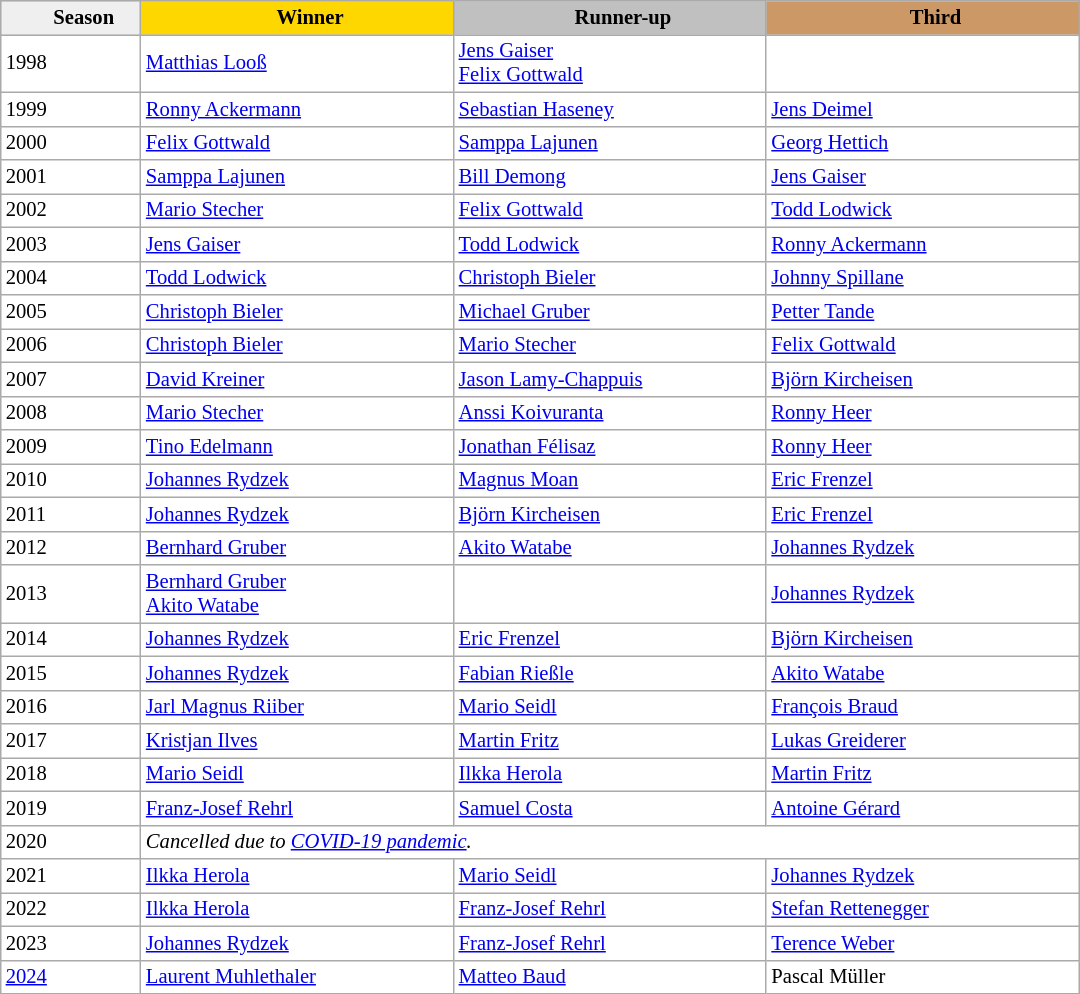<table class="wikitable sortable" style="background:#fff; font-size:86%; line-height:16px; border:gray solid 1px; width:720px;">
<tr style="background:#ccc; text-align:center;">
<th style="width:13%; background:#efefef;">     Season</th>
<th style="width:29%; background:gold">     Winner</th>
<th style="width:29%; background:silver">     Runner-up</th>
<th style="width:29%; background:#c96;">     Third</th>
</tr>
<tr>
<td>1998</td>
<td> <a href='#'>Matthias Looß</a></td>
<td> <a href='#'>Jens Gaiser</a><br> <a href='#'>Felix Gottwald</a></td>
<td></td>
</tr>
<tr>
<td>1999</td>
<td> <a href='#'>Ronny Ackermann</a></td>
<td> <a href='#'>Sebastian Haseney</a></td>
<td> <a href='#'>Jens Deimel</a></td>
</tr>
<tr>
<td>2000</td>
<td> <a href='#'>Felix Gottwald</a></td>
<td> <a href='#'>Samppa Lajunen</a></td>
<td> <a href='#'>Georg Hettich</a></td>
</tr>
<tr>
<td>2001</td>
<td> <a href='#'>Samppa Lajunen</a></td>
<td> <a href='#'>Bill Demong</a></td>
<td> <a href='#'>Jens Gaiser</a></td>
</tr>
<tr>
<td>2002</td>
<td> <a href='#'>Mario Stecher</a></td>
<td> <a href='#'>Felix Gottwald</a></td>
<td> <a href='#'>Todd Lodwick</a></td>
</tr>
<tr>
<td>2003</td>
<td> <a href='#'>Jens Gaiser</a></td>
<td> <a href='#'>Todd Lodwick</a></td>
<td> <a href='#'>Ronny Ackermann</a></td>
</tr>
<tr>
<td>2004</td>
<td> <a href='#'>Todd Lodwick</a></td>
<td> <a href='#'>Christoph Bieler</a></td>
<td> <a href='#'>Johnny Spillane</a></td>
</tr>
<tr>
<td>2005</td>
<td> <a href='#'>Christoph Bieler</a></td>
<td> <a href='#'>Michael Gruber</a></td>
<td> <a href='#'>Petter Tande</a></td>
</tr>
<tr>
<td>2006</td>
<td> <a href='#'>Christoph Bieler</a></td>
<td> <a href='#'>Mario Stecher</a></td>
<td> <a href='#'>Felix Gottwald</a></td>
</tr>
<tr>
<td>2007</td>
<td> <a href='#'>David Kreiner</a></td>
<td> <a href='#'>Jason Lamy-Chappuis</a></td>
<td> <a href='#'>Björn Kircheisen</a></td>
</tr>
<tr>
<td>2008</td>
<td> <a href='#'>Mario Stecher</a></td>
<td> <a href='#'>Anssi Koivuranta</a></td>
<td> <a href='#'>Ronny Heer</a></td>
</tr>
<tr>
<td>2009</td>
<td> <a href='#'>Tino Edelmann</a></td>
<td> <a href='#'>Jonathan Félisaz</a></td>
<td> <a href='#'>Ronny Heer</a></td>
</tr>
<tr>
<td>2010</td>
<td> <a href='#'>Johannes Rydzek</a></td>
<td> <a href='#'>Magnus Moan</a></td>
<td> <a href='#'>Eric Frenzel</a></td>
</tr>
<tr>
<td>2011</td>
<td> <a href='#'>Johannes Rydzek</a></td>
<td> <a href='#'>Björn Kircheisen</a></td>
<td> <a href='#'>Eric Frenzel</a></td>
</tr>
<tr>
<td>2012</td>
<td> <a href='#'>Bernhard Gruber</a></td>
<td> <a href='#'>Akito Watabe</a></td>
<td> <a href='#'>Johannes Rydzek</a></td>
</tr>
<tr>
<td>2013</td>
<td> <a href='#'>Bernhard Gruber</a><br> <a href='#'>Akito Watabe</a></td>
<td></td>
<td> <a href='#'>Johannes Rydzek</a></td>
</tr>
<tr>
<td>2014</td>
<td> <a href='#'>Johannes Rydzek</a></td>
<td> <a href='#'>Eric Frenzel</a></td>
<td> <a href='#'>Björn Kircheisen</a></td>
</tr>
<tr>
<td>2015</td>
<td> <a href='#'>Johannes Rydzek</a></td>
<td> <a href='#'>Fabian Rießle</a></td>
<td> <a href='#'>Akito Watabe</a></td>
</tr>
<tr>
<td>2016</td>
<td> <a href='#'>Jarl Magnus Riiber</a></td>
<td> <a href='#'>Mario Seidl</a></td>
<td> <a href='#'>François Braud</a></td>
</tr>
<tr>
<td>2017</td>
<td> <a href='#'>Kristjan Ilves</a></td>
<td> <a href='#'>Martin Fritz</a></td>
<td> <a href='#'>Lukas Greiderer</a></td>
</tr>
<tr>
<td>2018</td>
<td> <a href='#'>Mario Seidl</a></td>
<td> <a href='#'>Ilkka Herola</a></td>
<td> <a href='#'>Martin Fritz</a></td>
</tr>
<tr>
<td>2019</td>
<td> <a href='#'>Franz-Josef Rehrl</a></td>
<td> <a href='#'>Samuel Costa</a></td>
<td> <a href='#'>Antoine Gérard</a></td>
</tr>
<tr>
<td>2020</td>
<td colspan="3"><em>Cancelled due to <a href='#'>COVID-19 pandemic</a>.</em></td>
</tr>
<tr>
<td>2021</td>
<td> <a href='#'>Ilkka Herola</a></td>
<td> <a href='#'>Mario Seidl</a></td>
<td> <a href='#'>Johannes Rydzek</a></td>
</tr>
<tr>
<td>2022</td>
<td> <a href='#'>Ilkka Herola</a></td>
<td> <a href='#'>Franz-Josef Rehrl</a></td>
<td> <a href='#'>Stefan Rettenegger</a></td>
</tr>
<tr>
<td>2023</td>
<td> <a href='#'>Johannes Rydzek</a></td>
<td> <a href='#'>Franz-Josef Rehrl</a></td>
<td> <a href='#'>Terence Weber</a></td>
</tr>
<tr>
<td><a href='#'>2024</a></td>
<td> <a href='#'>Laurent Muhlethaler</a></td>
<td> <a href='#'>Matteo Baud</a></td>
<td> Pascal Müller</td>
</tr>
</table>
